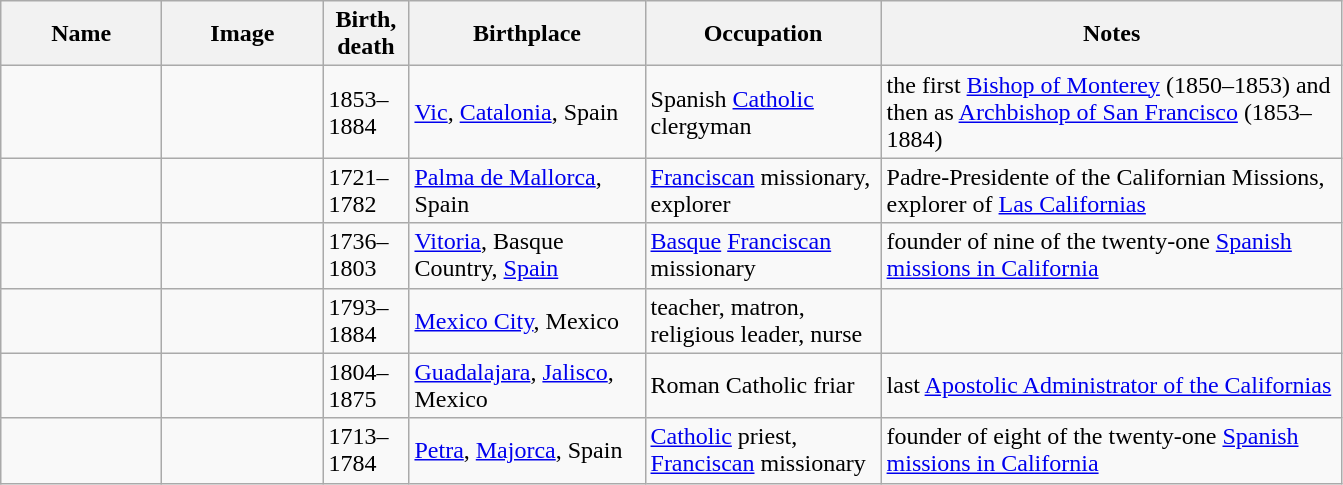<table class="wikitable">
<tr>
<th scope="col" style="width: 100px;">Name</th>
<th scope="col" style="width: 100px;">Image</th>
<th scope="col" style="width: 50px;">Birth, death</th>
<th scope="col" style="width: 150px;">Birthplace</th>
<th scope="col" style="width: 150px;">Occupation</th>
<th scope="col" style="width: 300px;">Notes</th>
</tr>
<tr>
<td></td>
<td></td>
<td>1853–1884</td>
<td><a href='#'>Vic</a>, <a href='#'>Catalonia</a>, Spain</td>
<td>Spanish <a href='#'>Catholic</a> clergyman</td>
<td>the first <a href='#'>Bishop of Monterey</a> (1850–1853) and then as <a href='#'>Archbishop of San Francisco</a> (1853–1884)</td>
</tr>
<tr>
<td></td>
<td></td>
<td>1721–1782</td>
<td><a href='#'>Palma de Mallorca</a>, Spain</td>
<td><a href='#'>Franciscan</a> missionary, explorer</td>
<td>Padre-Presidente of the Californian Missions, explorer of <a href='#'>Las Californias</a></td>
</tr>
<tr>
<td></td>
<td></td>
<td>1736–1803</td>
<td><a href='#'>Vitoria</a>, Basque Country, <a href='#'>Spain</a></td>
<td><a href='#'>Basque</a> <a href='#'>Franciscan</a> missionary</td>
<td>founder of nine of the twenty-one <a href='#'>Spanish missions in California</a></td>
</tr>
<tr>
<td></td>
<td></td>
<td>1793–1884</td>
<td><a href='#'>Mexico City</a>, Mexico</td>
<td>teacher, matron, religious leader, nurse</td>
<td></td>
</tr>
<tr>
<td></td>
<td></td>
<td>1804–1875</td>
<td><a href='#'>Guadalajara</a>, <a href='#'>Jalisco</a>, Mexico</td>
<td>Roman Catholic friar</td>
<td>last <a href='#'>Apostolic Administrator of the Californias</a></td>
</tr>
<tr>
<td></td>
<td></td>
<td>1713–1784</td>
<td><a href='#'>Petra</a>, <a href='#'>Majorca</a>, Spain</td>
<td><a href='#'>Catholic</a> priest, <a href='#'>Franciscan</a> missionary</td>
<td>founder of eight of the twenty-one <a href='#'>Spanish missions in California</a></td>
</tr>
</table>
